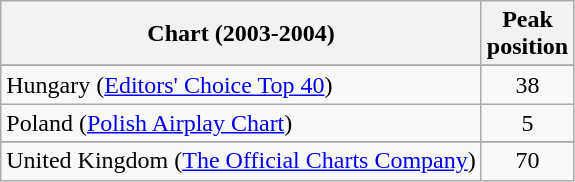<table class="wikitable sortable">
<tr>
<th>Chart (2003-2004)</th>
<th>Peak<br>position</th>
</tr>
<tr>
</tr>
<tr>
</tr>
<tr>
<td>Hungary (<a href='#'>Editors' Choice Top 40</a>)</td>
<td align="center">38</td>
</tr>
<tr>
<td>Poland (<a href='#'>Polish Airplay Chart</a>)</td>
<td align="center">5</td>
</tr>
<tr>
</tr>
<tr>
<td>United Kingdom (<a href='#'>The Official Charts Company</a>)</td>
<td align="center">70</td>
</tr>
</table>
